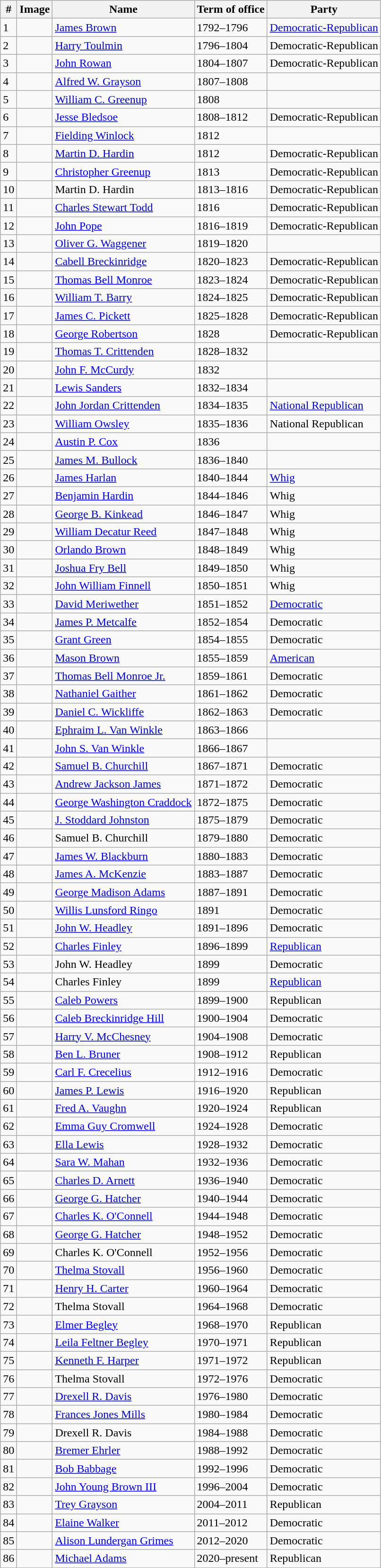<table class="wikitable">
<tr>
<th>#</th>
<th>Image</th>
<th>Name</th>
<th>Term of office</th>
<th>Party</th>
</tr>
<tr>
<td>1</td>
<td></td>
<td><a href='#'>James Brown</a></td>
<td>1792–1796</td>
<td><a href='#'>Democratic-Republican</a></td>
</tr>
<tr>
<td>2</td>
<td></td>
<td><a href='#'>Harry Toulmin</a></td>
<td>1796–1804</td>
<td>Democratic-Republican</td>
</tr>
<tr>
<td>3</td>
<td></td>
<td><a href='#'>John Rowan</a></td>
<td>1804–1807</td>
<td>Democratic-Republican</td>
</tr>
<tr>
<td>4</td>
<td></td>
<td><a href='#'>Alfred W. Grayson</a></td>
<td>1807–1808</td>
<td></td>
</tr>
<tr>
<td>5</td>
<td></td>
<td><a href='#'>William C. Greenup</a></td>
<td>1808</td>
<td></td>
</tr>
<tr>
<td>6</td>
<td></td>
<td><a href='#'>Jesse Bledsoe</a></td>
<td>1808–1812</td>
<td>Democratic-Republican</td>
</tr>
<tr>
<td>7</td>
<td></td>
<td><a href='#'>Fielding Winlock</a></td>
<td>1812</td>
<td></td>
</tr>
<tr>
<td>8</td>
<td></td>
<td><a href='#'>Martin D. Hardin</a></td>
<td>1812</td>
<td>Democratic-Republican</td>
</tr>
<tr>
<td>9</td>
<td></td>
<td><a href='#'>Christopher Greenup</a></td>
<td>1813</td>
<td>Democratic-Republican</td>
</tr>
<tr>
<td>10</td>
<td></td>
<td>Martin D. Hardin</td>
<td>1813–1816</td>
<td>Democratic-Republican</td>
</tr>
<tr>
<td>11</td>
<td></td>
<td><a href='#'>Charles Stewart Todd</a></td>
<td>1816</td>
<td>Democratic-Republican</td>
</tr>
<tr>
<td>12</td>
<td></td>
<td><a href='#'>John Pope</a></td>
<td>1816–1819</td>
<td>Democratic-Republican</td>
</tr>
<tr>
<td>13</td>
<td></td>
<td><a href='#'>Oliver G. Waggener</a></td>
<td>1819–1820</td>
<td></td>
</tr>
<tr>
<td>14</td>
<td></td>
<td><a href='#'>Cabell Breckinridge</a></td>
<td>1820–1823</td>
<td>Democratic-Republican</td>
</tr>
<tr>
<td>15</td>
<td></td>
<td><a href='#'>Thomas Bell Monroe</a></td>
<td>1823–1824</td>
<td>Democratic-Republican</td>
</tr>
<tr>
<td>16</td>
<td></td>
<td><a href='#'>William T. Barry</a></td>
<td>1824–1825</td>
<td>Democratic-Republican</td>
</tr>
<tr>
<td>17</td>
<td></td>
<td><a href='#'>James C. Pickett</a></td>
<td>1825–1828</td>
<td>Democratic-Republican</td>
</tr>
<tr>
<td>18</td>
<td></td>
<td><a href='#'>George Robertson</a></td>
<td>1828</td>
<td>Democratic-Republican</td>
</tr>
<tr>
<td>19</td>
<td></td>
<td><a href='#'>Thomas T. Crittenden</a></td>
<td>1828–1832</td>
<td></td>
</tr>
<tr>
<td>20</td>
<td></td>
<td><a href='#'>John F. McCurdy</a></td>
<td>1832</td>
<td></td>
</tr>
<tr>
<td>21</td>
<td></td>
<td><a href='#'>Lewis Sanders</a></td>
<td>1832–1834</td>
<td></td>
</tr>
<tr>
<td>22</td>
<td></td>
<td><a href='#'>John Jordan Crittenden</a></td>
<td>1834–1835</td>
<td><a href='#'>National Republican</a></td>
</tr>
<tr>
<td>23</td>
<td></td>
<td><a href='#'>William Owsley</a></td>
<td>1835–1836</td>
<td>National Republican</td>
</tr>
<tr>
<td>24</td>
<td></td>
<td><a href='#'>Austin P. Cox</a></td>
<td>1836</td>
<td></td>
</tr>
<tr>
<td>25</td>
<td></td>
<td><a href='#'>James M. Bullock</a></td>
<td>1836–1840</td>
<td></td>
</tr>
<tr>
<td>26</td>
<td></td>
<td><a href='#'>James Harlan</a></td>
<td>1840–1844</td>
<td><a href='#'>Whig</a></td>
</tr>
<tr>
<td>27</td>
<td></td>
<td><a href='#'>Benjamin Hardin</a></td>
<td>1844–1846</td>
<td>Whig</td>
</tr>
<tr>
<td>28</td>
<td></td>
<td><a href='#'>George B. Kinkead</a></td>
<td>1846–1847</td>
<td>Whig</td>
</tr>
<tr>
<td>29</td>
<td></td>
<td><a href='#'>William Decatur Reed</a></td>
<td>1847–1848</td>
<td>Whig</td>
</tr>
<tr>
<td>30</td>
<td></td>
<td><a href='#'>Orlando Brown</a></td>
<td>1848–1849</td>
<td>Whig</td>
</tr>
<tr>
<td>31</td>
<td></td>
<td><a href='#'>Joshua Fry Bell</a></td>
<td>1849–1850</td>
<td>Whig</td>
</tr>
<tr>
<td>32</td>
<td></td>
<td><a href='#'>John William Finnell</a></td>
<td>1850–1851</td>
<td>Whig</td>
</tr>
<tr>
<td>33</td>
<td></td>
<td><a href='#'>David Meriwether</a></td>
<td>1851–1852</td>
<td><a href='#'>Democratic</a></td>
</tr>
<tr>
<td>34</td>
<td></td>
<td><a href='#'>James P. Metcalfe</a></td>
<td>1852–1854</td>
<td>Democratic</td>
</tr>
<tr>
<td>35</td>
<td></td>
<td><a href='#'>Grant Green</a></td>
<td>1854–1855</td>
<td>Democratic</td>
</tr>
<tr>
<td>36</td>
<td></td>
<td><a href='#'>Mason Brown</a></td>
<td>1855–1859</td>
<td><a href='#'>American</a></td>
</tr>
<tr>
<td>37</td>
<td></td>
<td><a href='#'>Thomas Bell Monroe Jr.</a></td>
<td>1859–1861</td>
<td>Democratic</td>
</tr>
<tr>
<td>38</td>
<td></td>
<td><a href='#'>Nathaniel Gaither</a></td>
<td>1861–1862</td>
<td>Democratic</td>
</tr>
<tr>
<td>39</td>
<td></td>
<td><a href='#'>Daniel C. Wickliffe</a></td>
<td>1862–1863</td>
<td>Democratic</td>
</tr>
<tr>
<td>40</td>
<td></td>
<td><a href='#'>Ephraim L. Van Winkle</a></td>
<td>1863–1866</td>
<td></td>
</tr>
<tr>
<td>41</td>
<td></td>
<td><a href='#'>John S. Van Winkle</a></td>
<td>1866–1867</td>
<td></td>
</tr>
<tr>
<td>42</td>
<td></td>
<td><a href='#'>Samuel B. Churchill</a></td>
<td>1867–1871</td>
<td>Democratic</td>
</tr>
<tr>
<td>43</td>
<td></td>
<td><a href='#'>Andrew Jackson James</a></td>
<td>1871–1872</td>
<td>Democratic</td>
</tr>
<tr>
<td>44</td>
<td></td>
<td><a href='#'>George Washington Craddock</a></td>
<td>1872–1875</td>
<td>Democratic</td>
</tr>
<tr>
<td>45</td>
<td></td>
<td><a href='#'>J. Stoddard Johnston</a></td>
<td>1875–1879</td>
<td>Democratic</td>
</tr>
<tr>
<td>46</td>
<td></td>
<td>Samuel B. Churchill</td>
<td>1879–1880</td>
<td>Democratic</td>
</tr>
<tr>
<td>47</td>
<td></td>
<td><a href='#'>James W. Blackburn</a></td>
<td>1880–1883</td>
<td>Democratic</td>
</tr>
<tr>
<td>48</td>
<td></td>
<td><a href='#'>James A. McKenzie</a></td>
<td>1883–1887</td>
<td>Democratic</td>
</tr>
<tr>
<td>49</td>
<td></td>
<td><a href='#'>George Madison Adams</a></td>
<td>1887–1891</td>
<td>Democratic</td>
</tr>
<tr>
<td>50</td>
<td></td>
<td><a href='#'>Willis Lunsford Ringo</a></td>
<td>1891</td>
<td>Democratic</td>
</tr>
<tr>
<td>51</td>
<td></td>
<td><a href='#'>John W. Headley</a></td>
<td>1891–1896</td>
<td>Democratic</td>
</tr>
<tr>
<td>52</td>
<td></td>
<td><a href='#'>Charles Finley</a></td>
<td>1896–1899</td>
<td><a href='#'>Republican</a></td>
</tr>
<tr>
<td>53</td>
<td></td>
<td>John W. Headley</td>
<td>1899</td>
<td>Democratic</td>
</tr>
<tr>
<td>54</td>
<td></td>
<td>Charles Finley</td>
<td>1899</td>
<td><a href='#'>Republican</a></td>
</tr>
<tr>
<td>55</td>
<td></td>
<td><a href='#'>Caleb Powers</a></td>
<td>1899–1900</td>
<td>Republican</td>
</tr>
<tr>
<td>56</td>
<td></td>
<td><a href='#'>Caleb Breckinridge Hill</a></td>
<td>1900–1904</td>
<td>Democratic</td>
</tr>
<tr>
<td>57</td>
<td></td>
<td><a href='#'>Harry V. McChesney</a></td>
<td>1904–1908</td>
<td>Democratic</td>
</tr>
<tr>
<td>58</td>
<td></td>
<td><a href='#'>Ben L. Bruner</a></td>
<td>1908–1912</td>
<td>Republican</td>
</tr>
<tr>
<td>59</td>
<td></td>
<td><a href='#'>Carl F. Crecelius</a></td>
<td>1912–1916</td>
<td>Democratic</td>
</tr>
<tr>
<td>60</td>
<td></td>
<td><a href='#'>James P. Lewis</a></td>
<td>1916–1920</td>
<td>Republican</td>
</tr>
<tr>
<td>61</td>
<td></td>
<td><a href='#'>Fred A. Vaughn</a></td>
<td>1920–1924</td>
<td>Republican</td>
</tr>
<tr>
<td>62</td>
<td></td>
<td><a href='#'>Emma Guy Cromwell</a></td>
<td>1924–1928</td>
<td>Democratic</td>
</tr>
<tr>
<td>63</td>
<td></td>
<td><a href='#'>Ella Lewis</a></td>
<td>1928–1932</td>
<td>Democratic</td>
</tr>
<tr>
<td>64</td>
<td></td>
<td><a href='#'>Sara W. Mahan</a></td>
<td>1932–1936</td>
<td>Democratic</td>
</tr>
<tr>
<td>65</td>
<td></td>
<td><a href='#'>Charles D. Arnett</a></td>
<td>1936–1940</td>
<td>Democratic</td>
</tr>
<tr>
<td>66</td>
<td></td>
<td><a href='#'>George G. Hatcher</a></td>
<td>1940–1944</td>
<td>Democratic</td>
</tr>
<tr>
<td>67</td>
<td></td>
<td><a href='#'>Charles K. O'Connell</a></td>
<td>1944–1948</td>
<td>Democratic</td>
</tr>
<tr>
<td>68</td>
<td></td>
<td><a href='#'>George G. Hatcher</a></td>
<td>1948–1952</td>
<td>Democratic</td>
</tr>
<tr>
<td>69</td>
<td></td>
<td>Charles K. O'Connell</td>
<td>1952–1956</td>
<td>Democratic</td>
</tr>
<tr>
<td>70</td>
<td></td>
<td><a href='#'>Thelma Stovall</a></td>
<td>1956–1960</td>
<td>Democratic</td>
</tr>
<tr>
<td>71</td>
<td></td>
<td><a href='#'>Henry H. Carter</a></td>
<td>1960–1964</td>
<td>Democratic</td>
</tr>
<tr>
<td>72</td>
<td></td>
<td>Thelma Stovall</td>
<td>1964–1968</td>
<td>Democratic</td>
</tr>
<tr>
<td>73</td>
<td></td>
<td><a href='#'>Elmer Begley</a></td>
<td>1968–1970</td>
<td>Republican</td>
</tr>
<tr>
<td>74</td>
<td></td>
<td><a href='#'>Leila Feltner Begley</a></td>
<td>1970–1971</td>
<td>Republican</td>
</tr>
<tr>
<td>75</td>
<td></td>
<td><a href='#'>Kenneth F. Harper</a></td>
<td>1971–1972</td>
<td>Republican</td>
</tr>
<tr>
<td>76</td>
<td></td>
<td>Thelma Stovall</td>
<td>1972–1976</td>
<td>Democratic</td>
</tr>
<tr>
<td>77</td>
<td></td>
<td><a href='#'>Drexell R. Davis</a></td>
<td>1976–1980</td>
<td>Democratic</td>
</tr>
<tr>
<td>78</td>
<td></td>
<td><a href='#'>Frances Jones Mills</a></td>
<td>1980–1984</td>
<td>Democratic</td>
</tr>
<tr>
<td>79</td>
<td></td>
<td>Drexell R. Davis</td>
<td>1984–1988</td>
<td>Democratic</td>
</tr>
<tr>
<td>80</td>
<td></td>
<td><a href='#'>Bremer Ehrler</a></td>
<td>1988–1992</td>
<td>Democratic</td>
</tr>
<tr>
<td>81</td>
<td></td>
<td><a href='#'>Bob Babbage</a></td>
<td>1992–1996</td>
<td>Democratic</td>
</tr>
<tr>
<td>82</td>
<td></td>
<td><a href='#'>John Young Brown III</a></td>
<td>1996–2004</td>
<td>Democratic</td>
</tr>
<tr>
<td>83</td>
<td></td>
<td><a href='#'>Trey Grayson</a></td>
<td>2004–2011</td>
<td>Republican</td>
</tr>
<tr>
<td>84</td>
<td></td>
<td><a href='#'>Elaine Walker</a></td>
<td>2011–2012</td>
<td>Democratic</td>
</tr>
<tr>
<td>85</td>
<td></td>
<td><a href='#'>Alison Lundergan Grimes</a></td>
<td>2012–2020</td>
<td>Democratic</td>
</tr>
<tr>
<td>86</td>
<td></td>
<td><a href='#'>Michael Adams</a></td>
<td>2020–present</td>
<td>Republican</td>
</tr>
</table>
